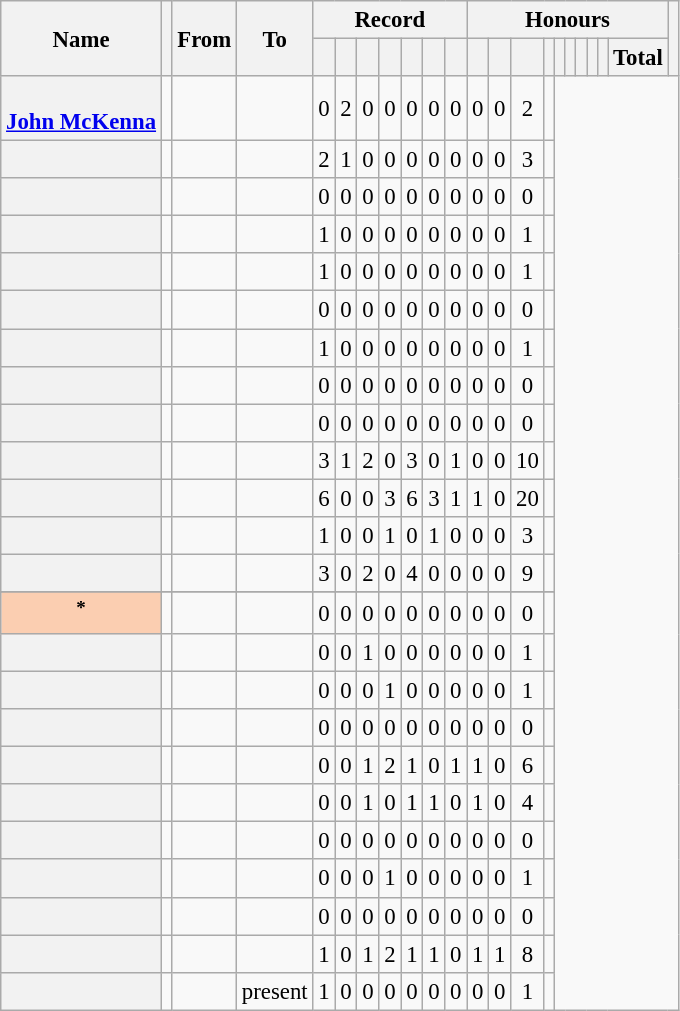<table class="wikitable plainrowheaders sortable" style="font-size:95%; text-align:center;">
<tr>
<th rowspan="2" scope=col>Name</th>
<th rowspan="2" scope=col></th>
<th rowspan="2" scope=col>From</th>
<th rowspan="2" scope=col>To</th>
<th colspan="7" class="unsortable" scope=col>Record</th>
<th colspan="10" class="unsortable" scope=col>Honours</th>
<th rowspan="2" class="unsortable" scope=col></th>
</tr>
<tr>
<th scope=col></th>
<th scope=col></th>
<th scope=col></th>
<th scope=col></th>
<th scope=col></th>
<th scope=col></th>
<th scope=col></th>
<th scope=col></th>
<th scope=col></th>
<th scope=col></th>
<th scope=col></th>
<th scope=col></th>
<th scope=col></th>
<th scope=col></th>
<th scope=col></th>
<th scope=col></th>
<th>Total</th>
</tr>
<tr>
<th scope=row style=text-align:left><br><a href='#'>John McKenna</a></th>
<td align=left><br></td>
<td align=left></td>
<td align=left><br></td>
<td>0</td>
<td>2</td>
<td>0</td>
<td>0</td>
<td>0</td>
<td>0</td>
<td>0</td>
<td>0</td>
<td>0</td>
<td>2</td>
<td></td>
</tr>
<tr>
<th scope=row style=text-align:left></th>
<td align=left></td>
<td align=left></td>
<td align=left><br></td>
<td>2</td>
<td>1</td>
<td>0</td>
<td>0</td>
<td>0</td>
<td>0</td>
<td>0</td>
<td>0</td>
<td>0</td>
<td>3</td>
<td></td>
</tr>
<tr>
<th scope=row style=text-align:left></th>
<td align=left></td>
<td align=left></td>
<td align=left><br></td>
<td>0</td>
<td>0</td>
<td>0</td>
<td>0</td>
<td>0</td>
<td>0</td>
<td>0</td>
<td>0</td>
<td>0</td>
<td>0</td>
<td></td>
</tr>
<tr>
<th scope=row style=text-align:left></th>
<td align=left></td>
<td align=left></td>
<td align=left><br></td>
<td>1</td>
<td>0</td>
<td>0</td>
<td>0</td>
<td>0</td>
<td>0</td>
<td>0</td>
<td>0</td>
<td>0</td>
<td>1</td>
<td></td>
</tr>
<tr>
<th scope=row style=text-align:left></th>
<td align=left></td>
<td align=left></td>
<td align=left><br></td>
<td>1</td>
<td>0</td>
<td>0</td>
<td>0</td>
<td>0</td>
<td>0</td>
<td>0</td>
<td>0</td>
<td>0</td>
<td>1</td>
<td></td>
</tr>
<tr>
<th scope=row style=text-align:left></th>
<td align=left></td>
<td align=left></td>
<td align=left><br></td>
<td>0</td>
<td>0</td>
<td>0</td>
<td>0</td>
<td>0</td>
<td>0</td>
<td>0</td>
<td>0</td>
<td>0</td>
<td>0</td>
<td></td>
</tr>
<tr>
<th scope=row style=text-align:left></th>
<td align=left></td>
<td align=left></td>
<td align=left><br></td>
<td>1</td>
<td>0</td>
<td>0</td>
<td>0</td>
<td>0</td>
<td>0</td>
<td>0</td>
<td>0</td>
<td>0</td>
<td>1</td>
<td></td>
</tr>
<tr>
<th scope=row style=text-align:left></th>
<td align=left></td>
<td align=left></td>
<td align=left><br></td>
<td>0</td>
<td>0</td>
<td>0</td>
<td>0</td>
<td>0</td>
<td>0</td>
<td>0</td>
<td>0</td>
<td>0</td>
<td>0</td>
<td></td>
</tr>
<tr>
<th scope=row style=text-align:left></th>
<td align=left></td>
<td align=left></td>
<td align=left><br></td>
<td>0</td>
<td>0</td>
<td>0</td>
<td>0</td>
<td>0</td>
<td>0</td>
<td>0</td>
<td>0</td>
<td>0</td>
<td>0</td>
<td></td>
</tr>
<tr>
<th scope=row style=text-align:left></th>
<td align=left></td>
<td align=left></td>
<td align=left><br></td>
<td>3</td>
<td>1</td>
<td>2</td>
<td>0</td>
<td>3</td>
<td>0</td>
<td>1</td>
<td>0</td>
<td>0</td>
<td>10</td>
<td></td>
</tr>
<tr>
<th scope=row style=text-align:left></th>
<td align=left></td>
<td align=left></td>
<td align=left><br></td>
<td>6</td>
<td>0</td>
<td>0</td>
<td>3</td>
<td>6</td>
<td>3</td>
<td>1</td>
<td>1</td>
<td>0</td>
<td>20</td>
<td></td>
</tr>
<tr>
<th scope=row style=text-align:left></th>
<td align=left></td>
<td align=left></td>
<td align=left><br></td>
<td>1</td>
<td>0</td>
<td>0</td>
<td>1</td>
<td>0</td>
<td>1</td>
<td>0</td>
<td>0</td>
<td>0</td>
<td>3</td>
<td></td>
</tr>
<tr>
<th scope=row style=text-align:left></th>
<td align=left></td>
<td align=left></td>
<td align=left><br></td>
<td>3</td>
<td>0</td>
<td>2</td>
<td>0</td>
<td>4</td>
<td>0</td>
<td>0</td>
<td>0</td>
<td>0</td>
<td>9</td>
<td></td>
</tr>
<tr>
</tr>
<tr>
<th scope=row style=background:#FBCEB1><sup>*</sup></th>
<td align=left></td>
<td align=left></td>
<td align=left><br></td>
<td>0</td>
<td>0</td>
<td>0</td>
<td>0</td>
<td>0</td>
<td>0</td>
<td>0</td>
<td>0</td>
<td>0</td>
<td>0</td>
<td></td>
</tr>
<tr>
<th scope=row style=text-align:left></th>
<td align=left></td>
<td align=left></td>
<td align=left><br></td>
<td>0</td>
<td>0</td>
<td>1</td>
<td>0</td>
<td>0</td>
<td>0</td>
<td>0</td>
<td>0</td>
<td>0</td>
<td>1</td>
<td></td>
</tr>
<tr>
<th scope=row style=text-align:left></th>
<td align=left></td>
<td align=left></td>
<td align=left><br></td>
<td>0</td>
<td>0</td>
<td>0</td>
<td>1</td>
<td>0</td>
<td>0</td>
<td>0</td>
<td>0</td>
<td>0</td>
<td>1</td>
<td></td>
</tr>
<tr>
<th scope=row style=text-align:left><br></th>
<td align=left><br></td>
<td align=left></td>
<td align=left><br></td>
<td>0</td>
<td>0</td>
<td>0</td>
<td>0</td>
<td>0</td>
<td>0</td>
<td>0</td>
<td>0</td>
<td>0</td>
<td>0</td>
<td></td>
</tr>
<tr>
<th scope=row style=text-align:left></th>
<td align=left></td>
<td align=left></td>
<td align=left><br></td>
<td>0</td>
<td>0</td>
<td>1</td>
<td>2</td>
<td>1</td>
<td>0</td>
<td>1</td>
<td>1</td>
<td>0</td>
<td>6</td>
<td></td>
</tr>
<tr>
<th scope=row style=text-align:left></th>
<td align=left></td>
<td align=left></td>
<td align=left><br></td>
<td>0</td>
<td>0</td>
<td>1</td>
<td>0</td>
<td>1</td>
<td>1</td>
<td>0</td>
<td>1</td>
<td>0</td>
<td>4</td>
<td></td>
</tr>
<tr>
<th scope=row style=text-align:left></th>
<td align=left></td>
<td align=left></td>
<td align=left><br></td>
<td>0</td>
<td>0</td>
<td>0</td>
<td>0</td>
<td>0</td>
<td>0</td>
<td>0</td>
<td>0</td>
<td>0</td>
<td>0</td>
<td></td>
</tr>
<tr>
<th scope=row style=text-align:left></th>
<td align=left></td>
<td align=left></td>
<td align=left><br></td>
<td>0</td>
<td>0</td>
<td>0</td>
<td>1</td>
<td>0</td>
<td>0</td>
<td>0</td>
<td>0</td>
<td>0</td>
<td>1</td>
<td></td>
</tr>
<tr>
<th scope="row" style="text-align:left"></th>
<td align=left></td>
<td align=left></td>
<td align=left><br></td>
<td>0</td>
<td>0</td>
<td>0</td>
<td>0</td>
<td>0</td>
<td>0</td>
<td>0</td>
<td>0</td>
<td>0</td>
<td>0</td>
<td></td>
</tr>
<tr>
<th scope="row" style="text-align:left"></th>
<td align=left></td>
<td align=left></td>
<td align=left><br></td>
<td>1</td>
<td>0</td>
<td>1</td>
<td>2</td>
<td>1</td>
<td>1</td>
<td>0</td>
<td>1</td>
<td>1</td>
<td>8</td>
<td></td>
</tr>
<tr>
<th scope="row" style="text-align:left"></th>
<td align=left></td>
<td align=left></td>
<td align=left>present<br></td>
<td>1</td>
<td>0</td>
<td>0</td>
<td>0</td>
<td>0</td>
<td>0</td>
<td>0</td>
<td>0</td>
<td>0</td>
<td>1</td>
<td></td>
</tr>
</table>
